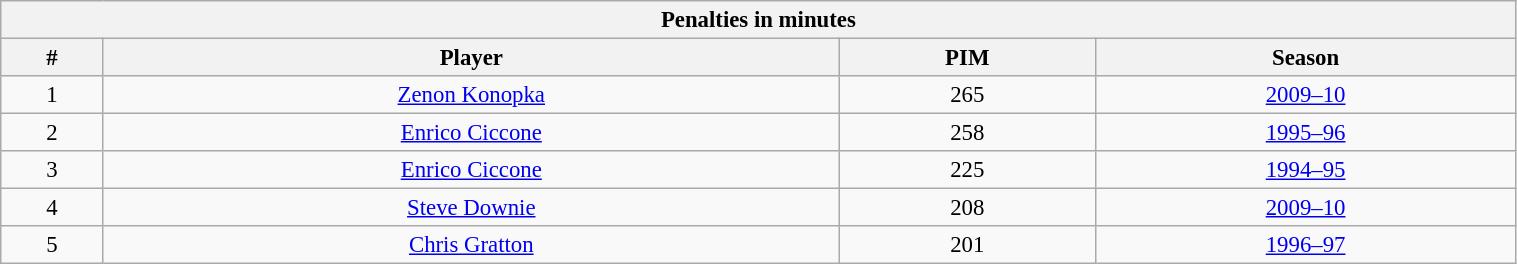<table class="wikitable" style="text-align: center; font-size: 95%" width="80%">
<tr>
<th colspan="4">Penalties in minutes</th>
</tr>
<tr>
<th>#</th>
<th>Player</th>
<th>PIM</th>
<th>Season</th>
</tr>
<tr>
<td>1</td>
<td><a href='#'>Zenon Konopka</a></td>
<td>265</td>
<td><a href='#'>2009–10</a></td>
</tr>
<tr>
<td>2</td>
<td><a href='#'>Enrico Ciccone</a></td>
<td>258</td>
<td><a href='#'>1995–96</a></td>
</tr>
<tr>
<td>3</td>
<td><a href='#'>Enrico Ciccone</a></td>
<td>225</td>
<td><a href='#'>1994–95</a></td>
</tr>
<tr>
<td>4</td>
<td><a href='#'>Steve Downie</a></td>
<td>208</td>
<td><a href='#'>2009–10</a></td>
</tr>
<tr>
<td>5</td>
<td><a href='#'>Chris Gratton</a></td>
<td>201</td>
<td><a href='#'>1996–97</a></td>
</tr>
</table>
